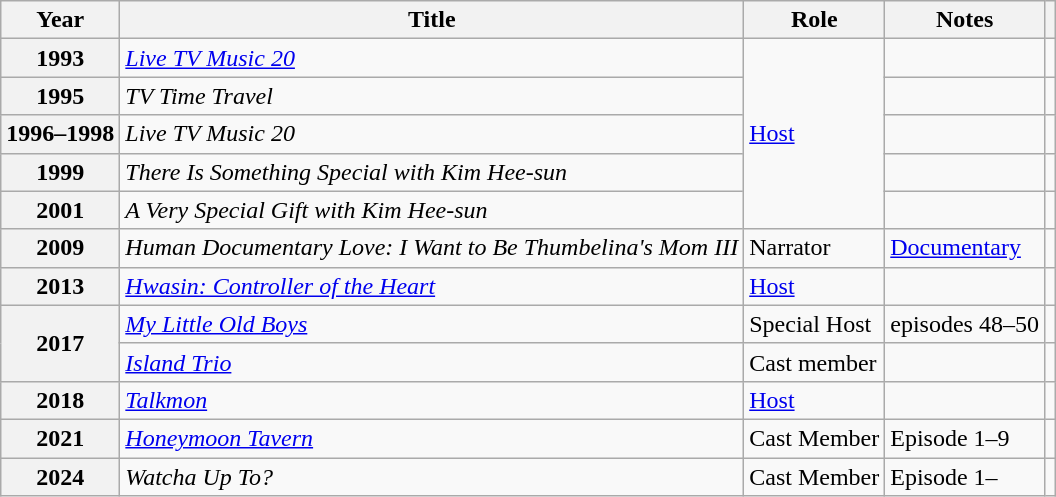<table class="wikitable sortable plainrowheaders">
<tr>
<th scope="col">Year</th>
<th scope="col">Title</th>
<th scope="col">Role</th>
<th scope="col">Notes</th>
<th scope="col" class="unsortable"></th>
</tr>
<tr>
<th scope="row">1993</th>
<td><em><a href='#'>Live TV Music 20</a></em></td>
<td rowspan="5"><a href='#'>Host</a></td>
<td></td>
<td></td>
</tr>
<tr>
<th scope="row">1995</th>
<td><em>TV Time Travel</em></td>
<td></td>
<td></td>
</tr>
<tr>
<th scope="row">1996–1998</th>
<td><em>Live TV Music 20</em></td>
<td></td>
<td></td>
</tr>
<tr>
<th scope="row">1999</th>
<td><em>There Is Something Special  with Kim Hee-sun</em></td>
<td></td>
<td></td>
</tr>
<tr>
<th scope="row">2001</th>
<td><em>A Very Special Gift with Kim Hee-sun</em></td>
<td></td>
<td></td>
</tr>
<tr>
<th scope="row">2009</th>
<td><em>Human Documentary Love: I Want to Be Thumbelina's Mom III</em></td>
<td>Narrator</td>
<td><a href='#'>Documentary</a></td>
<td></td>
</tr>
<tr>
<th scope="row">2013</th>
<td><em><a href='#'>Hwasin: Controller of the Heart</a></em></td>
<td><a href='#'>Host</a></td>
<td></td>
<td></td>
</tr>
<tr>
<th scope="row" rowspan=2>2017</th>
<td><a href='#'><em>My Little Old Boys</em></a></td>
<td>Special Host</td>
<td>episodes 48–50</td>
</tr>
<tr>
<td><em><a href='#'>Island Trio</a></em></td>
<td>Cast member</td>
<td></td>
<td></td>
</tr>
<tr>
<th scope="row">2018</th>
<td><em><a href='#'>Talkmon</a></em></td>
<td><a href='#'>Host</a></td>
<td></td>
<td></td>
</tr>
<tr>
<th scope="row">2021</th>
<td><em><a href='#'>Honeymoon Tavern</a></em></td>
<td>Cast Member</td>
<td>Episode 1–9</td>
<td></td>
</tr>
<tr>
<th scope="row">2024</th>
<td><em>Watcha Up To?</em></td>
<td>Cast Member</td>
<td>Episode 1–</td>
<td></td>
</tr>
</table>
